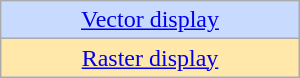<table class="wikitable" style="width:200px;">
<tr style="background:#c9daff; text-align:center;">
<td><a href='#'>Vector display</a></td>
</tr>
<tr style="background:#ffe8a9; text-align:center;">
<td><a href='#'>Raster display</a></td>
</tr>
</table>
